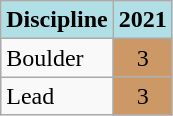<table class="wikitable" style="text-align: center;">
<tr>
<th style="background: #b0e0e6;">Discipline</th>
<th style="background: #b0e0e6;">2021</th>
</tr>
<tr>
<td align="left">Boulder</td>
<td style="background: #c96;">3</td>
</tr>
<tr>
<td align="left">Lead</td>
<td style="background: #c96;">3</td>
</tr>
</table>
